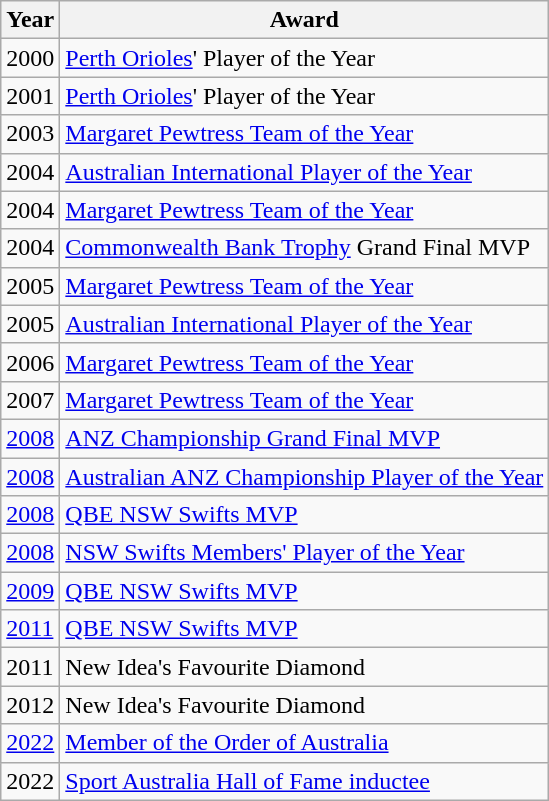<table class="wikitable collapsible">
<tr>
<th>Year</th>
<th>Award</th>
</tr>
<tr>
<td>2000</td>
<td><a href='#'>Perth Orioles</a>' Player of the Year</td>
</tr>
<tr>
<td>2001</td>
<td><a href='#'>Perth Orioles</a>' Player of the Year</td>
</tr>
<tr>
<td>2003</td>
<td><a href='#'>Margaret Pewtress Team of the Year</a></td>
</tr>
<tr>
<td>2004</td>
<td><a href='#'>Australian International Player of the Year</a></td>
</tr>
<tr>
<td>2004</td>
<td><a href='#'>Margaret Pewtress Team of the Year</a></td>
</tr>
<tr>
<td>2004</td>
<td><a href='#'>Commonwealth Bank Trophy</a> Grand Final MVP</td>
</tr>
<tr>
<td>2005</td>
<td><a href='#'>Margaret Pewtress Team of the Year</a></td>
</tr>
<tr>
<td>2005</td>
<td><a href='#'>Australian International Player of the Year</a></td>
</tr>
<tr>
<td>2006</td>
<td><a href='#'>Margaret Pewtress Team of the Year</a></td>
</tr>
<tr>
<td>2007</td>
<td><a href='#'>Margaret Pewtress Team of the Year</a></td>
</tr>
<tr>
<td><a href='#'>2008</a></td>
<td><a href='#'>ANZ Championship Grand Final MVP</a></td>
</tr>
<tr>
<td><a href='#'>2008</a></td>
<td><a href='#'>Australian ANZ Championship Player of the Year</a></td>
</tr>
<tr>
<td><a href='#'>2008</a></td>
<td><a href='#'>QBE NSW Swifts MVP</a></td>
</tr>
<tr>
<td><a href='#'>2008</a></td>
<td><a href='#'>NSW Swifts Members' Player of the Year</a></td>
</tr>
<tr>
<td><a href='#'>2009</a></td>
<td><a href='#'>QBE NSW Swifts MVP</a></td>
</tr>
<tr>
<td><a href='#'>2011</a></td>
<td><a href='#'>QBE NSW Swifts MVP</a></td>
</tr>
<tr>
<td>2011</td>
<td>New Idea's Favourite Diamond</td>
</tr>
<tr>
<td>2012</td>
<td>New Idea's Favourite Diamond</td>
</tr>
<tr>
<td><a href='#'>2022</a></td>
<td><a href='#'>Member of the Order of Australia</a></td>
</tr>
<tr>
<td>2022</td>
<td><a href='#'>Sport Australia Hall of Fame inductee</a></td>
</tr>
</table>
